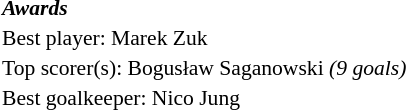<table width=100% cellspacing=1 style="font-size: 90%;">
<tr>
<td><strong><em>Awards</em></strong></td>
</tr>
<tr>
<td>Best player:  Marek Zuk</td>
</tr>
<tr>
<td colspan=4>Top scorer(s):  Bogusław Saganowski <em>(9 goals)</em></td>
</tr>
<tr>
<td>Best goalkeeper:  Nico Jung</td>
</tr>
</table>
